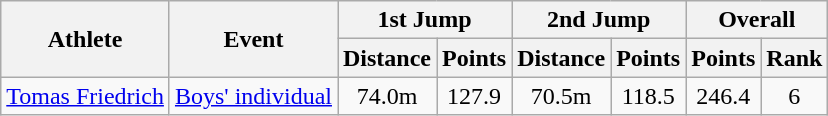<table class="wikitable">
<tr>
<th rowspan="2">Athlete</th>
<th rowspan="2">Event</th>
<th colspan="2">1st Jump</th>
<th colspan="2">2nd Jump</th>
<th colspan="2">Overall</th>
</tr>
<tr>
<th>Distance</th>
<th>Points</th>
<th>Distance</th>
<th>Points</th>
<th>Points</th>
<th>Rank</th>
</tr>
<tr>
<td><a href='#'>Tomas Friedrich</a></td>
<td><a href='#'>Boys' individual</a></td>
<td align="center">74.0m</td>
<td align="center">127.9</td>
<td align="center">70.5m</td>
<td align="center">118.5</td>
<td align="center">246.4</td>
<td align="center">6</td>
</tr>
</table>
